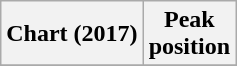<table class="wikitable sortable plainrowheaders" style="text-align:center">
<tr>
<th scope="col">Chart (2017)</th>
<th scope="col">Peak<br> position</th>
</tr>
<tr>
</tr>
</table>
